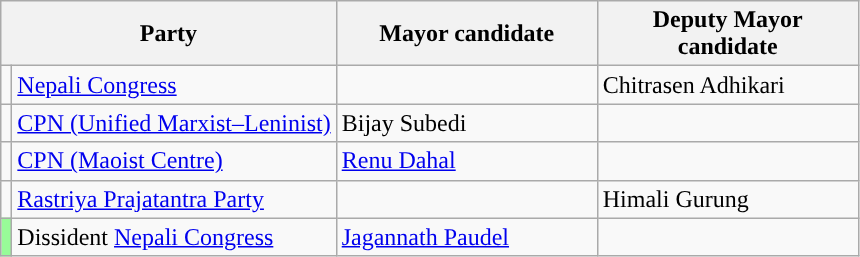<table class="wikitable">
<tr>
<th colspan="2">Party</th>
<th style="width: 125pt;">Mayor candidate</th>
<th style="width: 125pt;">Deputy Mayor candidate</th>
</tr>
<tr>
<td style="background-color:"></td>
<td><a href='#'>Nepali Congress</a></td>
<td></td>
<td>Chitrasen Adhikari</td>
</tr>
<tr>
<td style="background-color:"></td>
<td><a href='#'>CPN (Unified Marxist–Leninist)</a></td>
<td>Bijay Subedi</td>
<td></td>
</tr>
<tr>
<td style="background-color:"></td>
<td><a href='#'>CPN (Maoist Centre)</a></td>
<td><a href='#'>Renu Dahal</a></td>
<td></td>
</tr>
<tr>
<td style="background-color:"></td>
<td><a href='#'>Rastriya Prajatantra Party</a></td>
<td></td>
<td>Himali Gurung</td>
</tr>
<tr>
<td style="background-color:palegreen;"></td>
<td>Dissident <a href='#'>Nepali Congress</a></td>
<td><a href='#'>Jagannath Paudel</a></td>
<td></td>
</tr>
</table>
